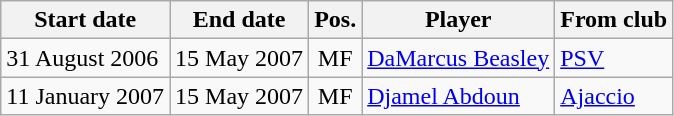<table class="wikitable">
<tr>
<th>Start date</th>
<th>End date</th>
<th>Pos.</th>
<th>Player</th>
<th>From club</th>
</tr>
<tr>
<td>31 August 2006</td>
<td>15 May 2007</td>
<td align="center">MF</td>
<td> <a href='#'>DaMarcus Beasley</a></td>
<td> <a href='#'>PSV</a></td>
</tr>
<tr>
<td>11 January 2007</td>
<td>15 May 2007</td>
<td align="center">MF</td>
<td> <a href='#'>Djamel Abdoun</a></td>
<td> <a href='#'>Ajaccio</a></td>
</tr>
</table>
